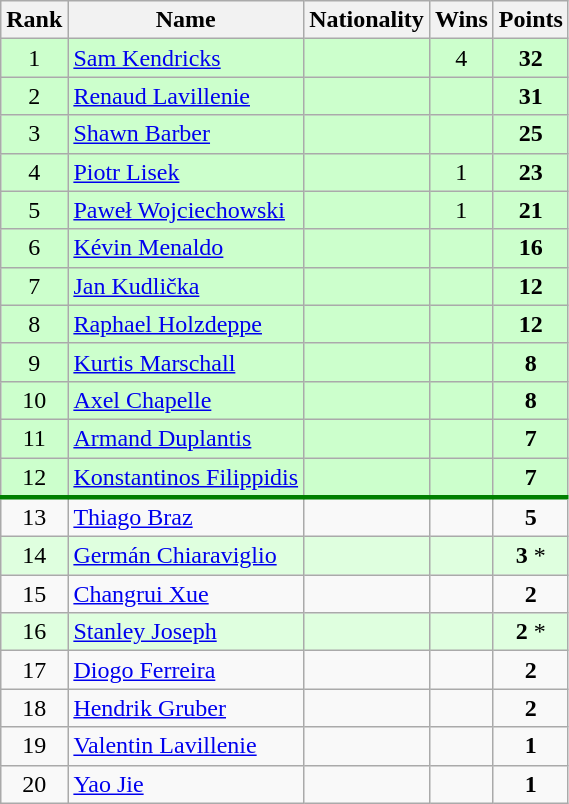<table class="wikitable sortable" style="text-align:center">
<tr>
<th>Rank</th>
<th>Name</th>
<th>Nationality</th>
<th>Wins</th>
<th>Points</th>
</tr>
<tr bgcolor=ccffcc>
<td>1</td>
<td align=left><a href='#'>Sam Kendricks</a></td>
<td align=left></td>
<td>4</td>
<td><strong>32</strong></td>
</tr>
<tr bgcolor=ccffcc>
<td>2</td>
<td align=left><a href='#'>Renaud Lavillenie</a></td>
<td align=left></td>
<td></td>
<td><strong>31</strong></td>
</tr>
<tr bgcolor=ccffcc>
<td>3</td>
<td align=left><a href='#'>Shawn Barber</a></td>
<td align=left></td>
<td></td>
<td><strong>25</strong></td>
</tr>
<tr bgcolor=ccffcc>
<td>4</td>
<td align=left><a href='#'>Piotr Lisek</a></td>
<td align=left></td>
<td>1</td>
<td><strong>23</strong></td>
</tr>
<tr bgcolor=ccffcc>
<td>5</td>
<td align=left><a href='#'>Paweł Wojciechowski</a></td>
<td align=left></td>
<td>1</td>
<td><strong>21</strong></td>
</tr>
<tr bgcolor=ccffcc>
<td>6</td>
<td align=left><a href='#'>Kévin Menaldo</a></td>
<td align=left></td>
<td></td>
<td><strong>16</strong></td>
</tr>
<tr bgcolor=ccffcc>
<td>7</td>
<td align=left><a href='#'>Jan Kudlička</a></td>
<td align=left></td>
<td></td>
<td><strong>12</strong></td>
</tr>
<tr bgcolor=ccffcc>
<td>8</td>
<td align=left><a href='#'>Raphael Holzdeppe</a></td>
<td align=left></td>
<td></td>
<td><strong>12</strong></td>
</tr>
<tr bgcolor=ccffcc>
<td>9</td>
<td align=left><a href='#'>Kurtis Marschall</a></td>
<td align=left></td>
<td></td>
<td><strong>8</strong></td>
</tr>
<tr bgcolor=ccffcc>
<td>10</td>
<td align=left><a href='#'>Axel Chapelle</a></td>
<td align=left></td>
<td></td>
<td><strong>8</strong></td>
</tr>
<tr bgcolor=ccffcc>
<td>11</td>
<td align=left><a href='#'>Armand Duplantis</a></td>
<td align=left></td>
<td></td>
<td><strong>7</strong></td>
</tr>
<tr bgcolor=ccffcc>
<td>12</td>
<td align=left><a href='#'>Konstantinos Filippidis</a></td>
<td align=left></td>
<td></td>
<td><strong>7</strong></td>
</tr>
<tr style="border-top:3px solid green;">
<td>13</td>
<td align=left><a href='#'>Thiago Braz</a></td>
<td align=left></td>
<td></td>
<td><strong>5</strong></td>
</tr>
<tr bgcolor=dfffdf>
<td>14</td>
<td align=left><a href='#'>Germán Chiaraviglio</a></td>
<td align=left></td>
<td></td>
<td><strong>3</strong> *</td>
</tr>
<tr>
<td>15</td>
<td align=left><a href='#'>Changrui Xue</a></td>
<td align=left></td>
<td></td>
<td><strong>2</strong></td>
</tr>
<tr bgcolor=dfffdf>
<td>16</td>
<td align=left><a href='#'>Stanley Joseph</a></td>
<td align=left></td>
<td></td>
<td><strong>2</strong> *</td>
</tr>
<tr>
<td>17</td>
<td align=left><a href='#'>Diogo Ferreira</a></td>
<td align=left></td>
<td></td>
<td><strong>2</strong></td>
</tr>
<tr>
<td>18</td>
<td align=left><a href='#'>Hendrik Gruber</a></td>
<td align=left></td>
<td></td>
<td><strong>2</strong></td>
</tr>
<tr>
<td>19</td>
<td align=left><a href='#'>Valentin Lavillenie</a></td>
<td align=left></td>
<td></td>
<td><strong>1</strong></td>
</tr>
<tr>
<td>20</td>
<td align=left><a href='#'>Yao Jie</a></td>
<td align=left></td>
<td></td>
<td><strong>1</strong></td>
</tr>
</table>
